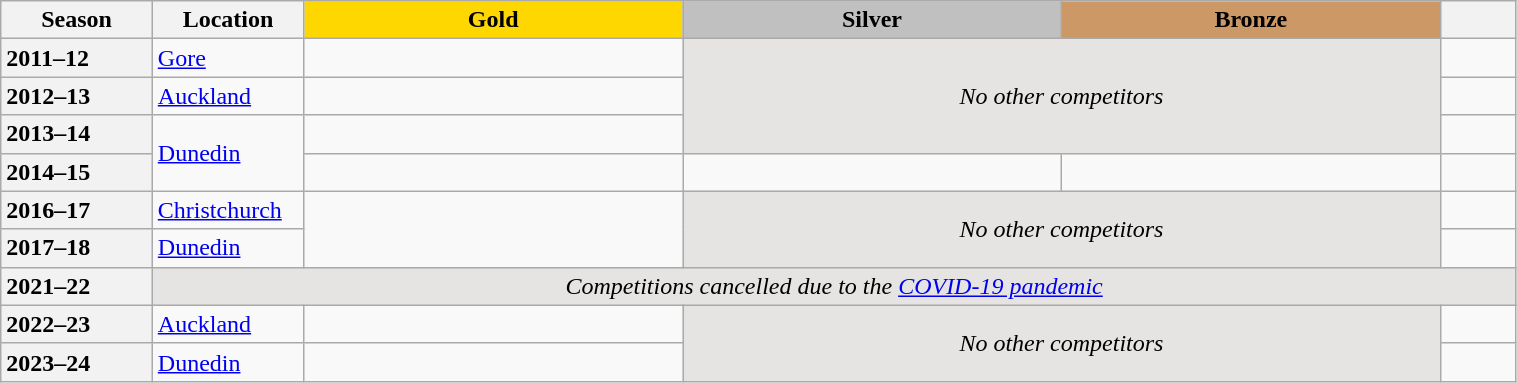<table class="wikitable unsortable" style="text-align:left; width:80%">
<tr>
<th scope="col" style="text-align:center; width:10%">Season</th>
<th scope="col" style="text-align:center; width:10%">Location</th>
<td scope="col" style="text-align:center; width:25%; background:gold"><strong>Gold</strong></td>
<td scope="col" style="text-align:center; width:25%; background:silver"><strong>Silver</strong></td>
<td scope="col" style="text-align:center; width:25%; background:#c96"><strong>Bronze</strong></td>
<th scope="col" style="text-align:center; width:5%"></th>
</tr>
<tr>
<th scope="row" style="text-align:left">2011–12</th>
<td><a href='#'>Gore</a></td>
<td></td>
<td colspan="2" rowspan="3" align="center" bgcolor="e5e4e2"><em>No other competitors</em></td>
<td></td>
</tr>
<tr>
<th scope="row" style="text-align:left">2012–13</th>
<td><a href='#'>Auckland</a></td>
<td></td>
<td></td>
</tr>
<tr>
<th scope="row" style="text-align:left">2013–14</th>
<td rowspan="2"><a href='#'>Dunedin</a></td>
<td></td>
<td></td>
</tr>
<tr>
<th scope="row" style="text-align:left">2014–15</th>
<td></td>
<td></td>
<td></td>
<td></td>
</tr>
<tr>
<th scope="row" style="text-align:left">2016–17</th>
<td><a href='#'>Christchurch</a></td>
<td rowspan="2"></td>
<td colspan="2" rowspan="2" align="center" bgcolor="e5e4e2"><em>No other competitors</em></td>
<td></td>
</tr>
<tr>
<th scope="row" style="text-align:left">2017–18</th>
<td><a href='#'>Dunedin</a></td>
<td></td>
</tr>
<tr>
<th scope="row" style="text-align:left">2021–22</th>
<td colspan="5" align="center" bgcolor="e5e4e2"><em>Competitions cancelled due to the <a href='#'>COVID-19 pandemic</a></em></td>
</tr>
<tr>
<th scope="row" style="text-align:left">2022–23</th>
<td><a href='#'>Auckland</a></td>
<td></td>
<td colspan="2" rowspan="2" align="center" bgcolor="e5e4e2"><em>No other competitors</em></td>
<td></td>
</tr>
<tr>
<th scope="row" style="text-align:left">2023–24</th>
<td><a href='#'>Dunedin</a></td>
<td></td>
<td></td>
</tr>
</table>
